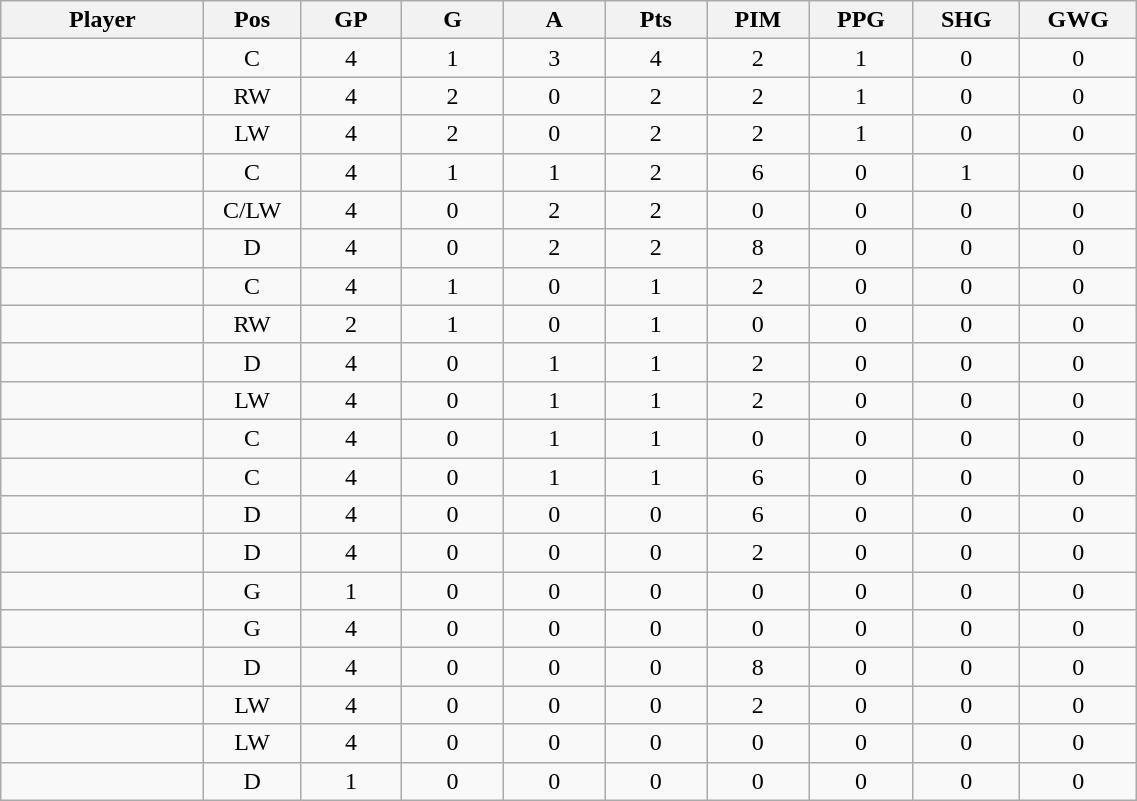<table class="wikitable sortable" width="60%">
<tr ALIGN="center">
<th bgcolor="#DDDDFF" width="10%">Player</th>
<th bgcolor="#DDDDFF" width="3%" title="Position">Pos</th>
<th bgcolor="#DDDDFF" width="5%" title="Games played">GP</th>
<th bgcolor="#DDDDFF" width="5%" title="Goals">G</th>
<th bgcolor="#DDDDFF" width="5%" title="Assists">A</th>
<th bgcolor="#DDDDFF" width="5%" title="Points">Pts</th>
<th bgcolor="#DDDDFF" width="5%" title="Penalties in Minutes">PIM</th>
<th bgcolor="#DDDDFF" width="5%" title="Power Play Goals">PPG</th>
<th bgcolor="#DDDDFF" width="5%" title="Short-handed Goals">SHG</th>
<th bgcolor="#DDDDFF" width="5%" title="Game-winning Goals">GWG</th>
</tr>
<tr align="center">
<td align="right"></td>
<td>C</td>
<td>4</td>
<td>1</td>
<td>3</td>
<td>4</td>
<td>2</td>
<td>1</td>
<td>0</td>
<td>0</td>
</tr>
<tr align="center">
<td align="right"></td>
<td>RW</td>
<td>4</td>
<td>2</td>
<td>0</td>
<td>2</td>
<td>2</td>
<td>1</td>
<td>0</td>
<td>0</td>
</tr>
<tr align="center">
<td align="right"></td>
<td>LW</td>
<td>4</td>
<td>2</td>
<td>0</td>
<td>2</td>
<td>2</td>
<td>1</td>
<td>0</td>
<td>0</td>
</tr>
<tr align="center">
<td align="right"></td>
<td>C</td>
<td>4</td>
<td>1</td>
<td>1</td>
<td>2</td>
<td>6</td>
<td>0</td>
<td>1</td>
<td>0</td>
</tr>
<tr align="center">
<td align="right"></td>
<td>C/LW</td>
<td>4</td>
<td>0</td>
<td>2</td>
<td>2</td>
<td>0</td>
<td>0</td>
<td>0</td>
<td>0</td>
</tr>
<tr align="center">
<td align="right"></td>
<td>D</td>
<td>4</td>
<td>0</td>
<td>2</td>
<td>2</td>
<td>8</td>
<td>0</td>
<td>0</td>
<td>0</td>
</tr>
<tr align="center">
<td align="right"></td>
<td>C</td>
<td>4</td>
<td>1</td>
<td>0</td>
<td>1</td>
<td>2</td>
<td>0</td>
<td>0</td>
<td>0</td>
</tr>
<tr align="center">
<td align="right"></td>
<td>RW</td>
<td>2</td>
<td>1</td>
<td>0</td>
<td>1</td>
<td>0</td>
<td>0</td>
<td>0</td>
<td>0</td>
</tr>
<tr align="center">
<td align="right"></td>
<td>D</td>
<td>4</td>
<td>0</td>
<td>1</td>
<td>1</td>
<td>2</td>
<td>0</td>
<td>0</td>
<td>0</td>
</tr>
<tr align="center">
<td align="right"></td>
<td>LW</td>
<td>4</td>
<td>0</td>
<td>1</td>
<td>1</td>
<td>2</td>
<td>0</td>
<td>0</td>
<td>0</td>
</tr>
<tr align="center">
<td align="right"></td>
<td>C</td>
<td>4</td>
<td>0</td>
<td>1</td>
<td>1</td>
<td>0</td>
<td>0</td>
<td>0</td>
<td>0</td>
</tr>
<tr align="center">
<td align="right"></td>
<td>C</td>
<td>4</td>
<td>0</td>
<td>1</td>
<td>1</td>
<td>6</td>
<td>0</td>
<td>0</td>
<td>0</td>
</tr>
<tr align="center">
<td align="right"></td>
<td>D</td>
<td>4</td>
<td>0</td>
<td>0</td>
<td>0</td>
<td>6</td>
<td>0</td>
<td>0</td>
<td>0</td>
</tr>
<tr align="center">
<td align="right"></td>
<td>D</td>
<td>4</td>
<td>0</td>
<td>0</td>
<td>0</td>
<td>2</td>
<td>0</td>
<td>0</td>
<td>0</td>
</tr>
<tr align="center">
<td align="right"></td>
<td>G</td>
<td>1</td>
<td>0</td>
<td>0</td>
<td>0</td>
<td>0</td>
<td>0</td>
<td>0</td>
<td>0</td>
</tr>
<tr align="center">
<td align="right"></td>
<td>G</td>
<td>4</td>
<td>0</td>
<td>0</td>
<td>0</td>
<td>0</td>
<td>0</td>
<td>0</td>
<td>0</td>
</tr>
<tr align="center">
<td align="right"></td>
<td>D</td>
<td>4</td>
<td>0</td>
<td>0</td>
<td>0</td>
<td>8</td>
<td>0</td>
<td>0</td>
<td>0</td>
</tr>
<tr align="center">
<td align="right"></td>
<td>LW</td>
<td>4</td>
<td>0</td>
<td>0</td>
<td>0</td>
<td>2</td>
<td>0</td>
<td>0</td>
<td>0</td>
</tr>
<tr align="center">
<td align="right"></td>
<td>LW</td>
<td>4</td>
<td>0</td>
<td>0</td>
<td>0</td>
<td>0</td>
<td>0</td>
<td>0</td>
<td>0</td>
</tr>
<tr align="center">
<td align="right"></td>
<td>D</td>
<td>1</td>
<td>0</td>
<td>0</td>
<td>0</td>
<td>0</td>
<td>0</td>
<td>0</td>
<td>0</td>
</tr>
</table>
